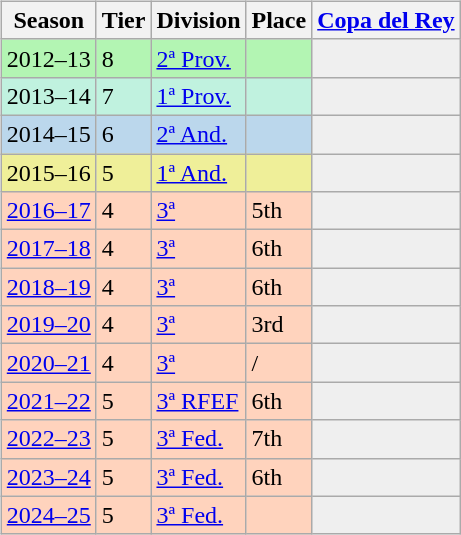<table>
<tr>
<td valign="top" width=0%><br><table class="wikitable">
<tr style="background:#f0f6fa;">
<th>Season</th>
<th>Tier</th>
<th>Division</th>
<th>Place</th>
<th><a href='#'>Copa del Rey</a></th>
</tr>
<tr>
<td style="background:#B3F5B3;">2012–13</td>
<td style="background:#B3F5B3;">8</td>
<td style="background:#B3F5B3;"><a href='#'>2ª Prov.</a></td>
<td style="background:#B3F5B3;"></td>
<td style="background:#efefef;"></td>
</tr>
<tr>
<td style="background:#C0F2DF;">2013–14</td>
<td style="background:#C0F2DF;">7</td>
<td style="background:#C0F2DF;"><a href='#'>1ª Prov.</a></td>
<td style="background:#C0F2DF;"></td>
<td style="background:#efefef;"></td>
</tr>
<tr>
<td style="background:#BBD7EC;">2014–15</td>
<td style="background:#BBD7EC;">6</td>
<td style="background:#BBD7EC;"><a href='#'>2ª And.</a></td>
<td style="background:#BBD7EC;"></td>
<td style="background:#efefef;"></td>
</tr>
<tr>
<td style="background:#EFEF99;">2015–16</td>
<td style="background:#EFEF99;">5</td>
<td style="background:#EFEF99;"><a href='#'>1ª And.</a></td>
<td style="background:#EFEF99;"></td>
<th style="background:#efefef;"></th>
</tr>
<tr>
<td style="background:#FFD3BD;"><a href='#'>2016–17</a></td>
<td style="background:#FFD3BD;">4</td>
<td style="background:#FFD3BD;"><a href='#'>3ª</a></td>
<td style="background:#FFD3BD;">5th</td>
<td style="background:#efefef;"></td>
</tr>
<tr>
<td style="background:#FFD3BD;"><a href='#'>2017–18</a></td>
<td style="background:#FFD3BD;">4</td>
<td style="background:#FFD3BD;"><a href='#'>3ª</a></td>
<td style="background:#FFD3BD;">6th</td>
<td style="background:#efefef;"></td>
</tr>
<tr>
<td style="background:#FFD3BD;"><a href='#'>2018–19</a></td>
<td style="background:#FFD3BD;">4</td>
<td style="background:#FFD3BD;"><a href='#'>3ª</a></td>
<td style="background:#FFD3BD;">6th</td>
<td style="background:#efefef;"></td>
</tr>
<tr>
<td style="background:#FFD3BD;"><a href='#'>2019–20</a></td>
<td style="background:#FFD3BD;">4</td>
<td style="background:#FFD3BD;"><a href='#'>3ª</a></td>
<td style="background:#FFD3BD;">3rd</td>
<td style="background:#efefef;"></td>
</tr>
<tr>
<td style="background:#FFD3BD;"><a href='#'>2020–21</a></td>
<td style="background:#FFD3BD;">4</td>
<td style="background:#FFD3BD;"><a href='#'>3ª</a></td>
<td style="background:#FFD3BD;"> / </td>
<td style="background:#efefef;"></td>
</tr>
<tr>
<td style="background:#FFD3BD;"><a href='#'>2021–22</a></td>
<td style="background:#FFD3BD;">5</td>
<td style="background:#FFD3BD;"><a href='#'>3ª RFEF</a></td>
<td style="background:#FFD3BD;">6th</td>
<td style="background:#efefef;"></td>
</tr>
<tr>
<td style="background:#FFD3BD;"><a href='#'>2022–23</a></td>
<td style="background:#FFD3BD;">5</td>
<td style="background:#FFD3BD;"><a href='#'>3ª Fed.</a></td>
<td style="background:#FFD3BD;">7th</td>
<td style="background:#efefef;"></td>
</tr>
<tr>
<td style="background:#FFD3BD;"><a href='#'>2023–24</a></td>
<td style="background:#FFD3BD;">5</td>
<td style="background:#FFD3BD;"><a href='#'>3ª Fed.</a></td>
<td style="background:#FFD3BD;">6th</td>
<td style="background:#efefef;"></td>
</tr>
<tr>
<td style="background:#FFD3BD;"><a href='#'>2024–25</a></td>
<td style="background:#FFD3BD;">5</td>
<td style="background:#FFD3BD;"><a href='#'>3ª Fed.</a></td>
<td style="background:#FFD3BD;"></td>
<td style="background:#efefef;"></td>
</tr>
</table>
</td>
</tr>
</table>
